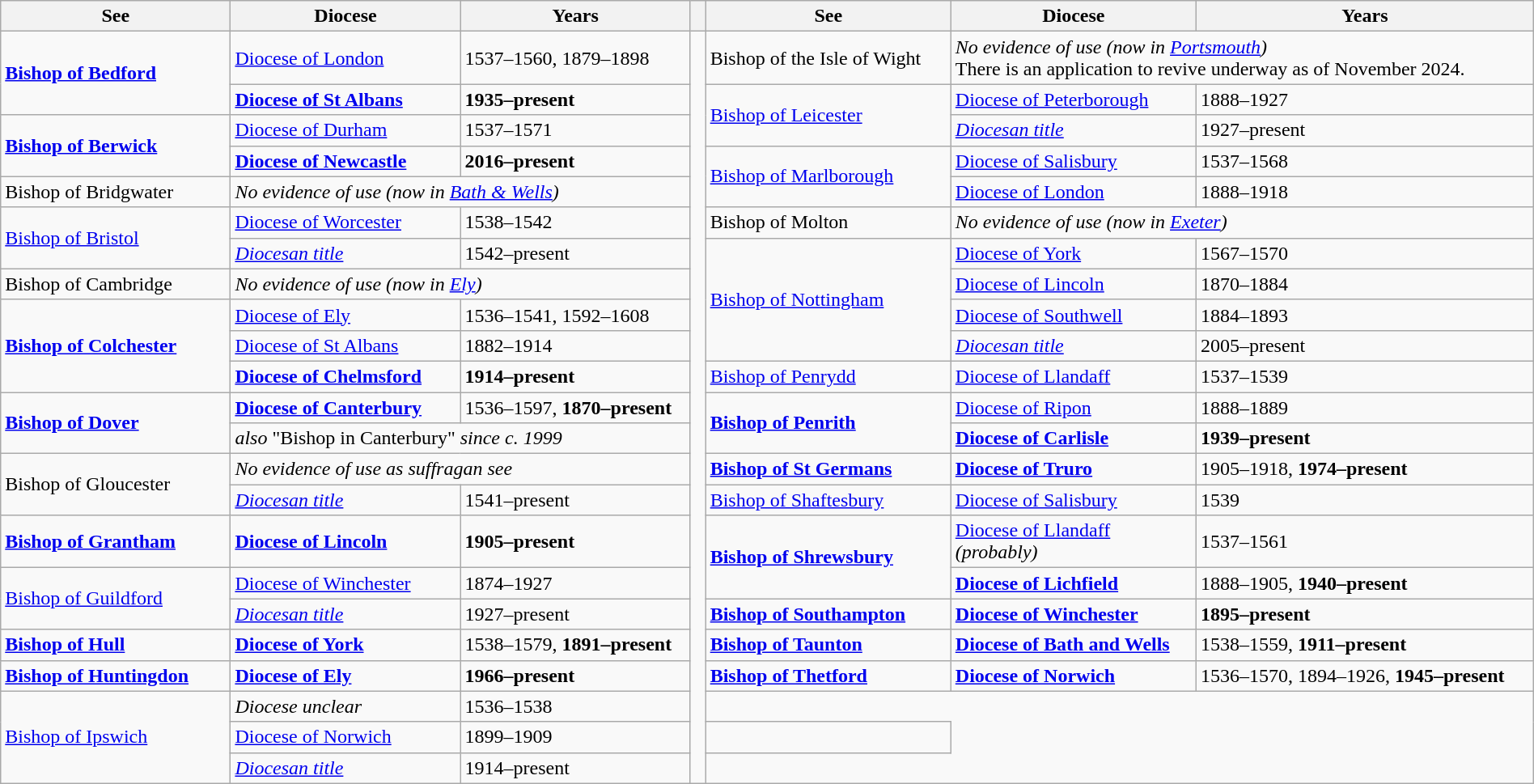<table class="wikitable" style="width:100%;">
<tr>
<th style="width: 15%;">See</th>
<th style="width: 15%;">Diocese</th>
<th style="width: 15%;">Years</th>
<th style="width: 1%;"></th>
<th style="width: 16%;">See</th>
<th style="width: 16%;">Diocese</th>
<th style="width: 22%;">Years</th>
</tr>
<tr>
<td rowspan="2"><strong><a href='#'>Bishop of Bedford</a></strong></td>
<td><a href='#'>Diocese of London</a></td>
<td>1537–1560, 1879–1898</td>
<td rowspan="23"></td>
<td>Bishop of the Isle of Wight</td>
<td colspan="2"><em>No evidence of use (now in <a href='#'>Portsmouth</a>)</em><br>There is an application to revive underway as of November 2024.</td>
</tr>
<tr>
<td><strong><a href='#'>Diocese of St Albans</a></strong></td>
<td><strong>1935–present</strong></td>
<td rowspan="2"><a href='#'>Bishop of Leicester</a></td>
<td><a href='#'>Diocese of Peterborough</a></td>
<td>1888–1927</td>
</tr>
<tr>
<td rowspan="2"><strong><a href='#'>Bishop of Berwick</a></strong></td>
<td><a href='#'>Diocese of Durham</a></td>
<td>1537–1571</td>
<td><em><a href='#'>Diocesan title</a></em></td>
<td>1927–present</td>
</tr>
<tr>
<td><strong><a href='#'>Diocese of Newcastle</a></strong></td>
<td><strong>2016–present</strong></td>
<td rowspan="2"><a href='#'>Bishop of Marlborough</a></td>
<td><a href='#'>Diocese of Salisbury</a></td>
<td>1537–1568</td>
</tr>
<tr>
<td>Bishop of Bridgwater</td>
<td colspan="2"><em>No evidence of use (now in <a href='#'>Bath & Wells</a>)</em></td>
<td><a href='#'>Diocese of London</a></td>
<td>1888–1918</td>
</tr>
<tr>
<td rowspan="2"><a href='#'>Bishop of Bristol</a></td>
<td><a href='#'>Diocese of Worcester</a></td>
<td>1538–1542</td>
<td>Bishop of Molton</td>
<td colspan="2"><em>No evidence of use (now in <a href='#'>Exeter</a>)</em></td>
</tr>
<tr>
<td><em><a href='#'>Diocesan title</a></em></td>
<td>1542–present</td>
<td rowspan="4"><a href='#'>Bishop of Nottingham</a></td>
<td><a href='#'>Diocese of York</a></td>
<td>1567–1570</td>
</tr>
<tr>
<td>Bishop of Cambridge</td>
<td colspan="2"><em>No evidence of use (now in <a href='#'>Ely</a>)</em></td>
<td><a href='#'>Diocese of Lincoln</a></td>
<td>1870–1884</td>
</tr>
<tr>
<td rowspan="3"><strong><a href='#'>Bishop of Colchester</a></strong></td>
<td><a href='#'>Diocese of Ely</a></td>
<td>1536–1541, 1592–1608</td>
<td><a href='#'>Diocese of Southwell</a></td>
<td>1884–1893</td>
</tr>
<tr>
<td><a href='#'>Diocese of St Albans</a></td>
<td>1882–1914</td>
<td><em><a href='#'>Diocesan title</a></em></td>
<td>2005–present</td>
</tr>
<tr>
<td><strong><a href='#'>Diocese of Chelmsford</a></strong></td>
<td><strong>1914–present</strong></td>
<td><a href='#'>Bishop of Penrydd</a></td>
<td><a href='#'>Diocese of Llandaff</a></td>
<td>1537–1539</td>
</tr>
<tr>
<td rowspan="2"><strong><a href='#'>Bishop of Dover</a></strong></td>
<td><strong><a href='#'>Diocese of Canterbury</a></strong></td>
<td>1536–1597, <strong>1870–present</strong></td>
<td rowspan="2"><strong><a href='#'>Bishop of Penrith</a></strong></td>
<td><a href='#'>Diocese of Ripon</a></td>
<td>1888–1889</td>
</tr>
<tr>
<td colspan="2"><em>also </em>"Bishop in Canterbury"<em> since c. 1999</em></td>
<td><strong><a href='#'>Diocese of Carlisle</a></strong></td>
<td><strong>1939–present</strong></td>
</tr>
<tr>
<td rowspan="2">Bishop of Gloucester</td>
<td colspan="2"><em>No evidence of use as suffragan see</em></td>
<td><strong><a href='#'>Bishop of St Germans</a></strong></td>
<td><strong><a href='#'>Diocese of Truro</a></strong></td>
<td>1905–1918, <strong>1974–present</strong></td>
</tr>
<tr>
<td><em><a href='#'>Diocesan title</a></em></td>
<td>1541–present</td>
<td><a href='#'>Bishop of Shaftesbury</a></td>
<td><a href='#'>Diocese of Salisbury</a></td>
<td>1539</td>
</tr>
<tr>
<td><strong><a href='#'>Bishop of Grantham</a></strong></td>
<td><strong><a href='#'>Diocese of Lincoln</a></strong></td>
<td><strong>1905–present</strong></td>
<td rowspan="2"><strong><a href='#'>Bishop of Shrewsbury</a></strong></td>
<td><a href='#'>Diocese of Llandaff</a> <em>(probably)</em></td>
<td>1537–1561</td>
</tr>
<tr>
<td rowspan="2"><a href='#'>Bishop of Guildford</a></td>
<td><a href='#'>Diocese of Winchester</a></td>
<td>1874–1927</td>
<td><strong><a href='#'>Diocese of Lichfield</a></strong></td>
<td>1888–1905, <strong>1940–present</strong></td>
</tr>
<tr>
<td><em><a href='#'>Diocesan title</a></em></td>
<td>1927–present</td>
<td><strong><a href='#'>Bishop of Southampton</a></strong></td>
<td><strong><a href='#'>Diocese of Winchester</a></strong></td>
<td><strong>1895–present</strong></td>
</tr>
<tr>
<td><strong><a href='#'>Bishop of Hull</a></strong></td>
<td><strong><a href='#'>Diocese of York</a></strong></td>
<td>1538–1579, <strong>1891–present</strong></td>
<td><strong><a href='#'>Bishop of Taunton</a></strong></td>
<td><strong><a href='#'>Diocese of Bath and Wells</a></strong></td>
<td>1538–1559, <strong>1911–present</strong></td>
</tr>
<tr>
<td><strong><a href='#'>Bishop of Huntingdon</a></strong></td>
<td><strong><a href='#'>Diocese of Ely</a></strong></td>
<td><strong>1966–present</strong></td>
<td><strong><a href='#'>Bishop of Thetford</a></strong></td>
<td><strong><a href='#'>Diocese of Norwich</a></strong></td>
<td>1536–1570, 1894–1926, <strong>1945–present</strong></td>
</tr>
<tr>
<td rowspan="3"><a href='#'>Bishop of Ipswich</a></td>
<td><em>Diocese unclear</em></td>
<td>1536–1538</td>
</tr>
<tr>
<td><a href='#'>Diocese of Norwich</a></td>
<td>1899–1909</td>
<td></td>
</tr>
<tr>
<td><em><a href='#'>Diocesan title</a></em></td>
<td>1914–present</td>
</tr>
</table>
